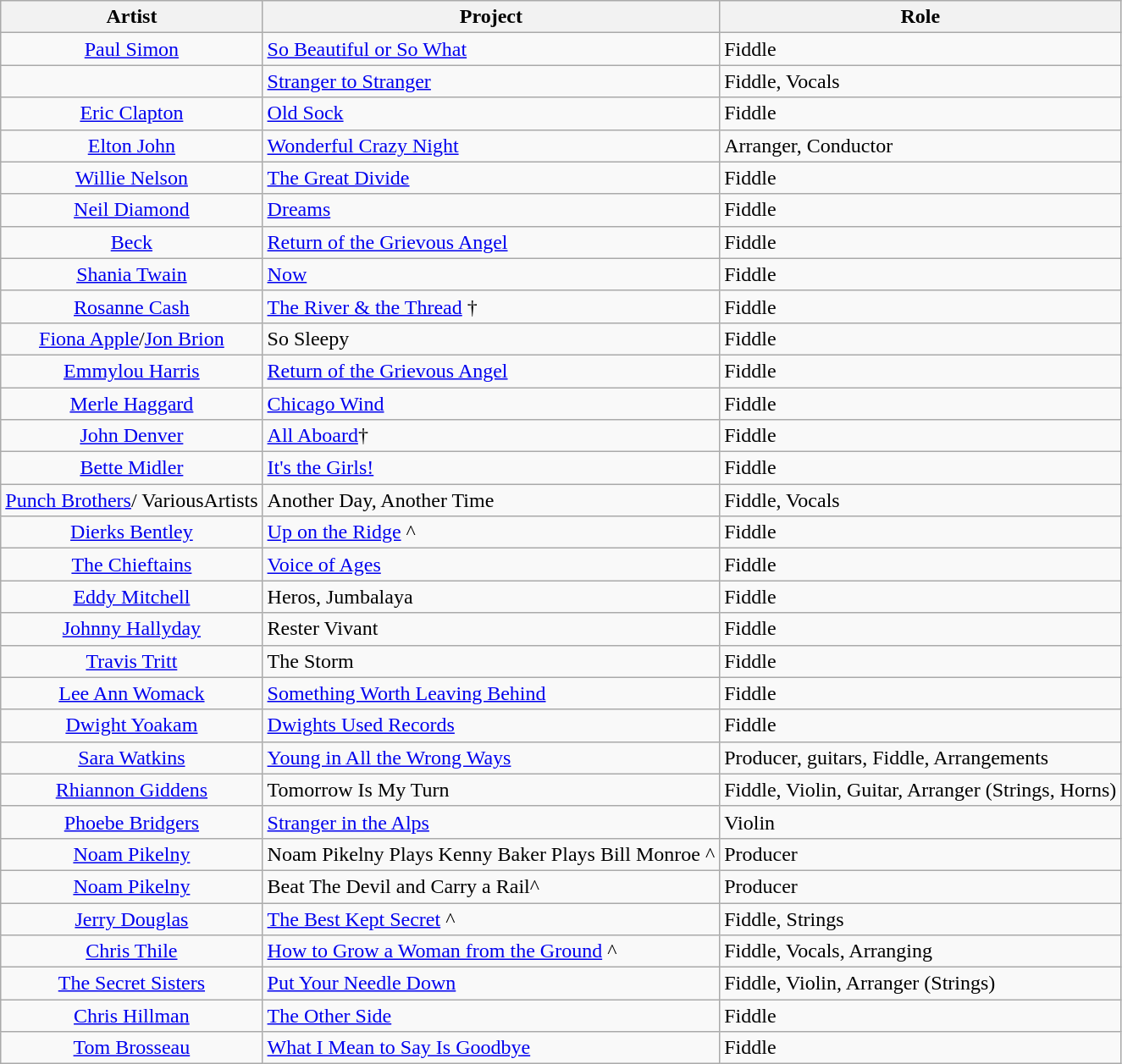<table class="wikitable">
<tr>
<th>Artist</th>
<th>Project</th>
<th>Role</th>
</tr>
<tr>
<td align="center"><a href='#'>Paul Simon</a></td>
<td align="left"><a href='#'>So Beautiful or So What</a></td>
<td align="left">Fiddle</td>
</tr>
<tr>
<td align="center"></td>
<td align="left"><a href='#'>Stranger to Stranger</a></td>
<td align="left">Fiddle, Vocals</td>
</tr>
<tr>
<td align="center"><a href='#'>Eric Clapton</a></td>
<td align="left"><a href='#'>Old Sock</a></td>
<td align="left">Fiddle</td>
</tr>
<tr>
<td align="center"><a href='#'>Elton John</a></td>
<td align="left"><a href='#'>Wonderful Crazy Night</a></td>
<td align="left">Arranger, Conductor</td>
</tr>
<tr>
<td align="center"><a href='#'>Willie Nelson</a></td>
<td align="left"><a href='#'>The Great Divide</a></td>
<td align="left">Fiddle</td>
</tr>
<tr>
<td align="center"><a href='#'>Neil Diamond</a></td>
<td align="left"><a href='#'>Dreams</a></td>
<td align="left">Fiddle</td>
</tr>
<tr>
<td align="center"><a href='#'>Beck</a></td>
<td align="left"><a href='#'>Return of the Grievous Angel</a></td>
<td align="left">Fiddle</td>
</tr>
<tr>
<td align="center"><a href='#'>Shania Twain</a></td>
<td align="left"><a href='#'>Now</a></td>
<td align="left">Fiddle</td>
</tr>
<tr>
<td align="center"><a href='#'>Rosanne Cash</a></td>
<td align="left"><a href='#'>The River & the Thread</a> †</td>
<td align="left">Fiddle</td>
</tr>
<tr>
<td align="center"><a href='#'>Fiona Apple</a>/<a href='#'>Jon Brion</a></td>
<td align="left">So Sleepy</td>
<td align="left">Fiddle</td>
</tr>
<tr>
<td align="center"><a href='#'>Emmylou Harris</a></td>
<td align="left"><a href='#'>Return of the Grievous Angel</a></td>
<td align="left">Fiddle</td>
</tr>
<tr>
<td align="center"><a href='#'>Merle Haggard</a></td>
<td align="left"><a href='#'>Chicago Wind</a></td>
<td align="left">Fiddle</td>
</tr>
<tr>
<td align="center"><a href='#'>John Denver</a></td>
<td align="left"><a href='#'>All Aboard</a>†</td>
<td align="left">Fiddle</td>
</tr>
<tr>
<td align="center"><a href='#'>Bette Midler</a></td>
<td align="left"><a href='#'>It's the Girls!</a></td>
<td align="left">Fiddle</td>
</tr>
<tr>
<td align="center"><a href='#'>Punch Brothers</a>/ VariousArtists</td>
<td align="left">Another Day, Another Time</td>
<td align="left">Fiddle, Vocals</td>
</tr>
<tr>
<td align="center"><a href='#'>Dierks Bentley</a></td>
<td align="left"><a href='#'>Up on the Ridge</a> ^</td>
<td align="left">Fiddle</td>
</tr>
<tr>
<td align="center"><a href='#'>The Chieftains</a></td>
<td align="left"><a href='#'>Voice of Ages</a></td>
<td align="left">Fiddle</td>
</tr>
<tr>
<td align="center"><a href='#'>Eddy Mitchell</a></td>
<td align="left">Heros, Jumbalaya</td>
<td align="left">Fiddle</td>
</tr>
<tr>
<td align="center"><a href='#'>Johnny Hallyday</a></td>
<td align="left">Rester Vivant</td>
<td align="left">Fiddle</td>
</tr>
<tr>
<td align="center"><a href='#'>Travis Tritt</a></td>
<td align="left">The Storm</td>
<td align="left">Fiddle</td>
</tr>
<tr>
<td align="center"><a href='#'>Lee Ann Womack</a></td>
<td align="left"><a href='#'>Something Worth Leaving Behind</a></td>
<td align="left">Fiddle</td>
</tr>
<tr>
<td align="center"><a href='#'>Dwight Yoakam</a></td>
<td align="left"><a href='#'>Dwights Used Records</a></td>
<td align="left">Fiddle</td>
</tr>
<tr>
<td align="center"><a href='#'>Sara Watkins</a></td>
<td align="left"><a href='#'>Young in All the Wrong Ways</a></td>
<td align="left">Producer, guitars, Fiddle, Arrangements</td>
</tr>
<tr>
<td align="center"><a href='#'>Rhiannon Giddens</a></td>
<td align="left">Tomorrow Is My Turn</td>
<td align="left">Fiddle, Violin, Guitar, Arranger (Strings, Horns)</td>
</tr>
<tr>
<td align="center"><a href='#'>Phoebe Bridgers</a></td>
<td align="left"><a href='#'>Stranger in the Alps</a></td>
<td align="left">Violin</td>
</tr>
<tr>
<td align="center"><a href='#'>Noam Pikelny</a></td>
<td align="left">Noam Pikelny Plays Kenny Baker Plays Bill Monroe ^</td>
<td align="left">Producer</td>
</tr>
<tr>
<td align="center"><a href='#'>Noam Pikelny</a></td>
<td align="left">Beat The Devil and Carry a Rail^</td>
<td align="left">Producer</td>
</tr>
<tr>
<td align="center"><a href='#'>Jerry Douglas</a></td>
<td align="left"><a href='#'>The Best Kept Secret</a> ^</td>
<td align="left">Fiddle, Strings</td>
</tr>
<tr>
<td align="center"><a href='#'>Chris Thile</a></td>
<td align="left"><a href='#'>How to Grow a Woman from the Ground</a> ^</td>
<td align="left">Fiddle, Vocals, Arranging</td>
</tr>
<tr>
<td align="center"><a href='#'>The Secret Sisters</a></td>
<td align="left"><a href='#'>Put Your Needle Down</a></td>
<td align="left">Fiddle, Violin, Arranger (Strings)</td>
</tr>
<tr>
<td align="center"><a href='#'>Chris Hillman</a></td>
<td align="left"><a href='#'>The Other Side</a></td>
<td align="left">Fiddle</td>
</tr>
<tr>
<td align="center"><a href='#'>Tom Brosseau</a></td>
<td align="left"><a href='#'>What I Mean to Say Is Goodbye</a></td>
<td align="left">Fiddle</td>
</tr>
</table>
